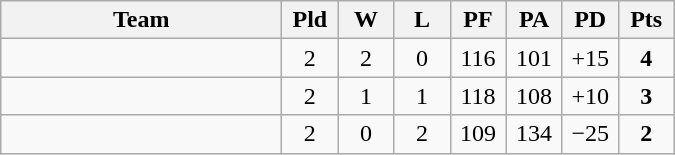<table class=wikitable style="text-align:center">
<tr>
<th width=180>Team</th>
<th width=30>Pld</th>
<th width=30>W</th>
<th width=30>L</th>
<th width=30>PF</th>
<th width=30>PA</th>
<th width=30>PD</th>
<th width=30>Pts</th>
</tr>
<tr>
<td align="left"></td>
<td>2</td>
<td>2</td>
<td>0</td>
<td>116</td>
<td>101</td>
<td>+15</td>
<td><strong>4</strong></td>
</tr>
<tr>
<td align="left"></td>
<td>2</td>
<td>1</td>
<td>1</td>
<td>118</td>
<td>108</td>
<td>+10</td>
<td><strong>3</strong></td>
</tr>
<tr>
<td align="left"></td>
<td>2</td>
<td>0</td>
<td>2</td>
<td>109</td>
<td>134</td>
<td>−25</td>
<td><strong>2</strong></td>
</tr>
</table>
